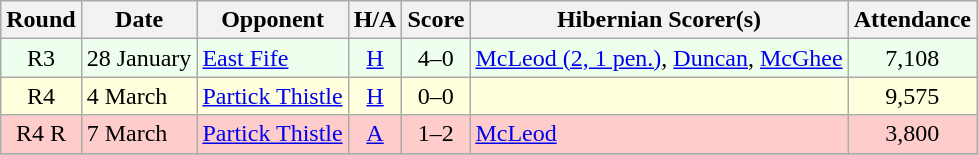<table class="wikitable" style="text-align:center">
<tr>
<th>Round</th>
<th>Date</th>
<th>Opponent</th>
<th>H/A</th>
<th>Score</th>
<th>Hibernian Scorer(s)</th>
<th>Attendance</th>
</tr>
<tr bgcolor=#EEFFEE>
<td>R3</td>
<td align=left>28 January</td>
<td align=left><a href='#'>East Fife</a></td>
<td><a href='#'>H</a></td>
<td>4–0</td>
<td align=left><a href='#'>McLeod (2, 1 pen.)</a>, <a href='#'>Duncan</a>, <a href='#'>McGhee</a></td>
<td>7,108</td>
</tr>
<tr bgcolor=#FFFFDD>
<td>R4</td>
<td align=left>4 March</td>
<td align=left><a href='#'>Partick Thistle</a></td>
<td><a href='#'>H</a></td>
<td>0–0</td>
<td align=left></td>
<td>9,575</td>
</tr>
<tr bgcolor=#FFCCCC>
<td>R4 R</td>
<td align=left>7 March</td>
<td align=left><a href='#'>Partick Thistle</a></td>
<td><a href='#'>A</a></td>
<td>1–2</td>
<td align=left><a href='#'>McLeod</a></td>
<td>3,800</td>
</tr>
<tr>
</tr>
</table>
